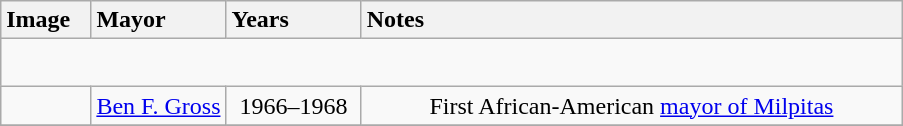<table class="wikitable" style="text-align:center">
<tr>
<th style="text-align:left; width:10%;">Image</th>
<th style="text-align:left; width:15%;">Mayor</th>
<th style="text-align:left; width:15%;">Years</th>
<th style="text-align:left; width:60%;">Notes</th>
</tr>
<tr style="height:2em">
</tr>
<tr>
<td></td>
<td><a href='#'>Ben F. Gross</a></td>
<td>1966–1968</td>
<td>First African-American <a href='#'>mayor of Milpitas</a></td>
</tr>
<tr>
</tr>
</table>
